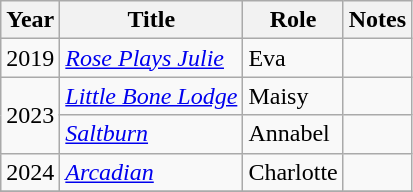<table class="wikitable sortable">
<tr>
<th>Year</th>
<th>Title</th>
<th>Role</th>
<th class="unsortable">Notes</th>
</tr>
<tr>
<td>2019</td>
<td><em><a href='#'>Rose Plays Julie</a></em></td>
<td>Eva</td>
<td></td>
</tr>
<tr>
<td rowspan="2">2023</td>
<td><em><a href='#'>Little Bone Lodge</a></em></td>
<td>Maisy</td>
<td></td>
</tr>
<tr>
<td><em><a href='#'>Saltburn</a></em></td>
<td>Annabel</td>
<td></td>
</tr>
<tr>
<td>2024</td>
<td><em><a href='#'>Arcadian</a></em></td>
<td>Charlotte</td>
<td></td>
</tr>
<tr>
</tr>
</table>
